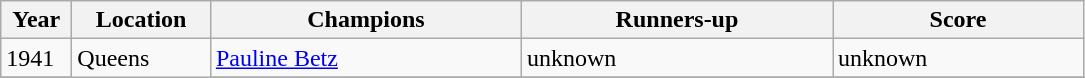<table class=wikitable>
<tr>
<th style="width:40px">Year</th>
<th style="width:85px">Location</th>
<th style="width:200px">Champions</th>
<th style="width:200px">Runners-up</th>
<th style="width:160px" class="unsortable">Score</th>
</tr>
<tr>
<td>1941</td>
<td rowspan=22>Queens</td>
<td> <a href='#'>Pauline Betz</a></td>
<td>unknown</td>
<td>unknown</td>
</tr>
<tr>
</tr>
</table>
